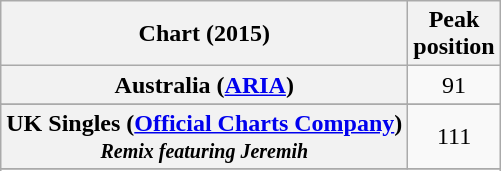<table class="wikitable sortable plainrowheaders" style="text-align:center">
<tr>
<th>Chart (2015)</th>
<th>Peak<br>position</th>
</tr>
<tr>
<th scope="row">Australia (<a href='#'>ARIA</a>)</th>
<td style="text-align:center;">91</td>
</tr>
<tr>
</tr>
<tr>
</tr>
<tr>
</tr>
<tr>
</tr>
<tr>
<th scope="row">UK Singles (<a href='#'>Official Charts Company</a>)<br><small><em>Remix featuring Jeremih</em></small></th>
<td style="text-align:center;">111</td>
</tr>
<tr>
</tr>
<tr>
</tr>
<tr>
</tr>
<tr>
</tr>
<tr>
</tr>
</table>
